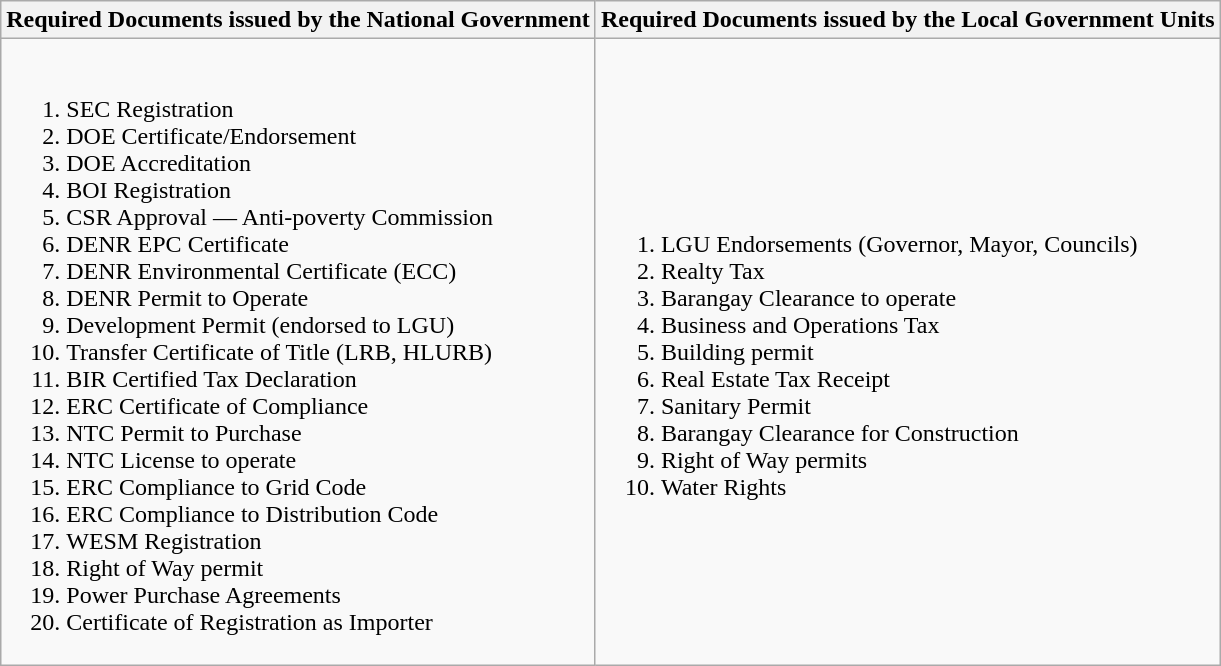<table class="wikitable">
<tr>
<th>Required Documents issued by the National Government</th>
<th>Required Documents issued by the Local Government Units</th>
</tr>
<tr>
<td><br><ol><li>SEC Registration</li><li>DOE Certificate/Endorsement</li><li>DOE Accreditation</li><li>BOI Registration</li><li>CSR Approval — Anti-poverty Commission</li><li>DENR EPC Certificate</li><li>DENR Environmental Certificate (ECC)</li><li>DENR Permit to Operate</li><li>Development Permit (endorsed to LGU)</li><li>Transfer Certificate of Title (LRB, HLURB)</li><li>BIR Certified Tax Declaration</li><li>ERC Certificate of Compliance</li><li>NTC Permit to Purchase</li><li>NTC License to operate</li><li>ERC Compliance to Grid Code</li><li>ERC Compliance to Distribution Code</li><li>WESM Registration</li><li>Right of Way permit</li><li>Power Purchase Agreements</li><li>Certificate of Registration as Importer</li></ol></td>
<td><br><ol><li>LGU Endorsements (Governor, Mayor, Councils)</li><li>Realty Tax</li><li>Barangay Clearance to operate</li><li>Business and Operations Tax</li><li>Building permit</li><li>Real Estate Tax Receipt</li><li>Sanitary Permit</li><li>Barangay Clearance for Construction</li><li>Right of Way permits</li><li>Water Rights</li></ol></td>
</tr>
</table>
